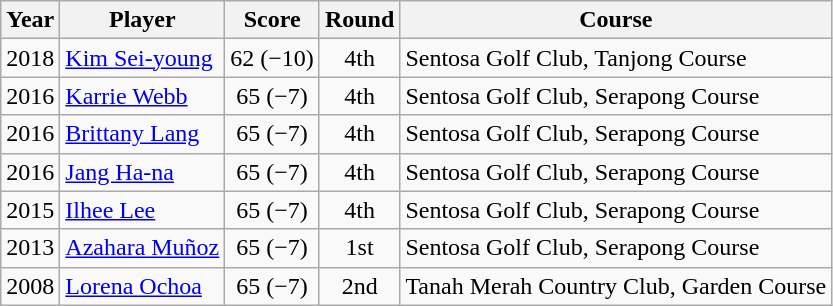<table class="wikitable">
<tr>
<th>Year</th>
<th>Player</th>
<th>Score</th>
<th>Round</th>
<th>Course</th>
</tr>
<tr>
<td>2018</td>
<td><a href='#'>Kim Sei-young</a></td>
<td align=center>62 (−10)</td>
<td align=center>4th</td>
<td>Sentosa Golf Club, Tanjong Course</td>
</tr>
<tr>
<td>2016</td>
<td><a href='#'>Karrie Webb</a></td>
<td align=center>65 (−7)</td>
<td align=center>4th</td>
<td>Sentosa Golf Club, Serapong Course</td>
</tr>
<tr>
<td>2016</td>
<td><a href='#'>Brittany Lang</a></td>
<td align=center>65 (−7)</td>
<td align=center>4th</td>
<td>Sentosa Golf Club, Serapong Course</td>
</tr>
<tr>
<td>2016</td>
<td><a href='#'>Jang Ha-na</a></td>
<td align=center>65 (−7)</td>
<td align=center>4th</td>
<td>Sentosa Golf Club, Serapong Course</td>
</tr>
<tr>
<td>2015</td>
<td><a href='#'>Ilhee Lee</a></td>
<td align=center>65 (−7)</td>
<td align=center>4th</td>
<td>Sentosa Golf Club, Serapong Course</td>
</tr>
<tr>
<td>2013</td>
<td><a href='#'>Azahara Muñoz</a></td>
<td align=center>65 (−7)</td>
<td align=center>1st</td>
<td>Sentosa Golf Club, Serapong Course</td>
</tr>
<tr>
<td>2008</td>
<td><a href='#'>Lorena Ochoa</a></td>
<td align=center>65 (−7)</td>
<td align=center>2nd</td>
<td>Tanah Merah Country Club, Garden Course</td>
</tr>
</table>
